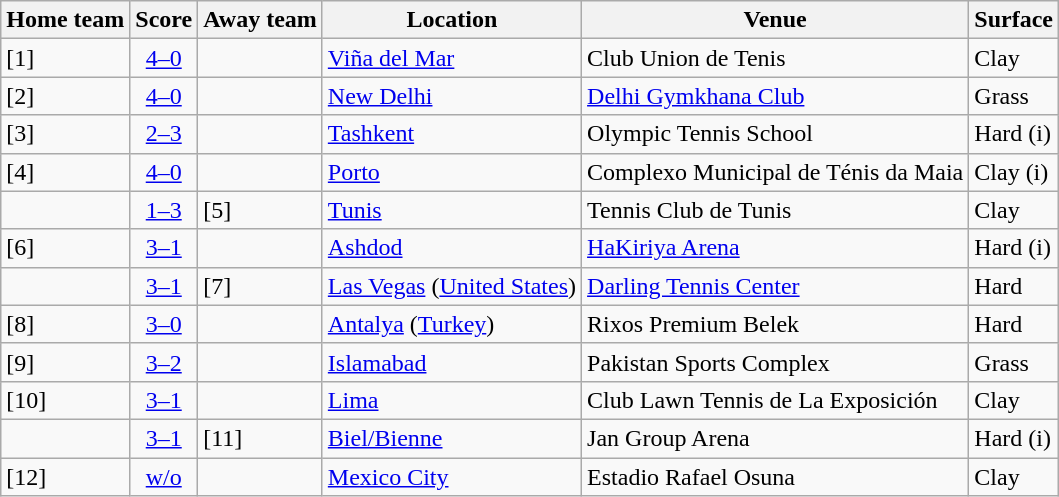<table class="wikitable">
<tr>
<th>Home team</th>
<th>Score</th>
<th>Away team</th>
<th>Location</th>
<th>Venue</th>
<th>Surface</th>
</tr>
<tr>
<td><strong></strong> [1]</td>
<td style="text-align:center;"><a href='#'>4–0</a></td>
<td></td>
<td><a href='#'>Viña del Mar</a></td>
<td>Club Union de Tenis</td>
<td>Clay</td>
</tr>
<tr>
<td><strong></strong> [2]</td>
<td style="text-align:center;"><a href='#'>4–0</a></td>
<td></td>
<td><a href='#'>New Delhi</a></td>
<td><a href='#'>Delhi Gymkhana Club</a></td>
<td>Grass</td>
</tr>
<tr>
<td> [3]</td>
<td style="text-align:center;"><a href='#'>2–3</a></td>
<td><strong></strong></td>
<td><a href='#'>Tashkent</a></td>
<td>Olympic Tennis School</td>
<td>Hard (i)</td>
</tr>
<tr>
<td><strong></strong> [4]</td>
<td style="text-align:center;"><a href='#'>4–0</a></td>
<td></td>
<td><a href='#'>Porto</a></td>
<td>Complexo Municipal de Ténis da Maia</td>
<td>Clay (i)</td>
</tr>
<tr>
<td></td>
<td style="text-align:center;"><a href='#'>1–3</a></td>
<td><strong></strong> [5]</td>
<td><a href='#'>Tunis</a></td>
<td>Tennis Club de Tunis</td>
<td>Clay</td>
</tr>
<tr>
<td><strong></strong> [6]</td>
<td style="text-align:center;"><a href='#'>3–1</a></td>
<td></td>
<td><a href='#'>Ashdod</a></td>
<td><a href='#'>HaKiriya Arena</a></td>
<td>Hard (i)</td>
</tr>
<tr>
<td><strong></strong></td>
<td style="text-align:center;"><a href='#'>3–1</a></td>
<td> [7]</td>
<td><a href='#'>Las Vegas</a> (<a href='#'>United States</a>)</td>
<td><a href='#'>Darling Tennis Center</a></td>
<td>Hard</td>
</tr>
<tr>
<td><strong></strong> [8]</td>
<td style="text-align:center;"><a href='#'>3–0</a></td>
<td></td>
<td><a href='#'>Antalya</a> (<a href='#'>Turkey</a>)</td>
<td>Rixos Premium Belek</td>
<td>Hard</td>
</tr>
<tr>
<td><strong></strong> [9]</td>
<td style="text-align:center;"><a href='#'>3–2</a></td>
<td></td>
<td><a href='#'>Islamabad</a></td>
<td>Pakistan Sports Complex</td>
<td>Grass</td>
</tr>
<tr>
<td><strong></strong> [10]</td>
<td style="text-align:center;"><a href='#'>3–1</a></td>
<td></td>
<td><a href='#'>Lima</a></td>
<td>Club Lawn Tennis de La Exposición</td>
<td>Clay</td>
</tr>
<tr>
<td><strong></strong></td>
<td style="text-align:center;"><a href='#'>3–1</a></td>
<td> [11]</td>
<td><a href='#'>Biel/Bienne</a></td>
<td>Jan Group Arena</td>
<td>Hard (i)</td>
</tr>
<tr>
<td><strong></strong> [12]</td>
<td style="text-align:center;"><a href='#'>w/o</a></td>
<td></td>
<td><a href='#'>Mexico City</a></td>
<td>Estadio Rafael Osuna</td>
<td>Clay</td>
</tr>
</table>
